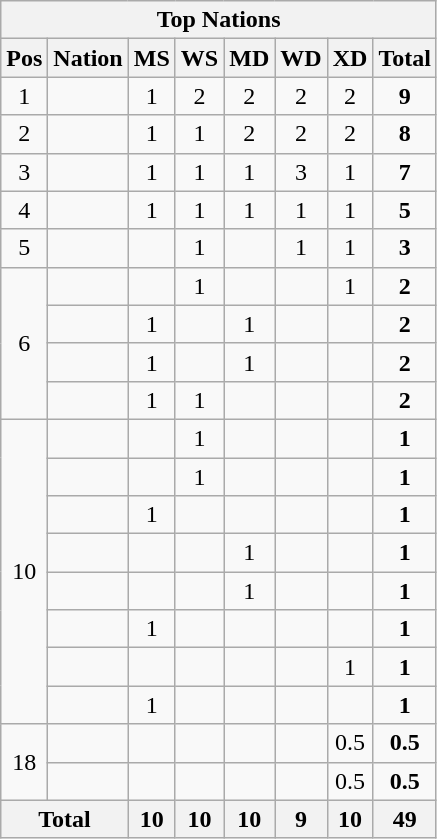<table class="wikitable" style="text-align:center">
<tr>
<th colspan="10">Top Nations</th>
</tr>
<tr>
<th>Pos</th>
<th>Nation</th>
<th>MS</th>
<th>WS</th>
<th>MD</th>
<th>WD</th>
<th>XD</th>
<th>Total</th>
</tr>
<tr>
<td>1</td>
<td align="left"></td>
<td>1</td>
<td>2</td>
<td>2</td>
<td>2</td>
<td>2</td>
<td><strong>9</strong></td>
</tr>
<tr>
<td>2</td>
<td align="left"></td>
<td>1</td>
<td>1</td>
<td>2</td>
<td>2</td>
<td>2</td>
<td><strong>8</strong></td>
</tr>
<tr>
<td>3</td>
<td align="left"></td>
<td>1</td>
<td>1</td>
<td>1</td>
<td>3</td>
<td>1</td>
<td><strong>7</strong></td>
</tr>
<tr>
<td>4</td>
<td align="left"></td>
<td>1</td>
<td>1</td>
<td>1</td>
<td>1</td>
<td>1</td>
<td><strong>5</strong></td>
</tr>
<tr>
<td>5</td>
<td align="left"></td>
<td></td>
<td>1</td>
<td></td>
<td>1</td>
<td>1</td>
<td><strong>3</strong></td>
</tr>
<tr>
<td rowspan="4">6</td>
<td align="left"></td>
<td></td>
<td>1</td>
<td></td>
<td></td>
<td>1</td>
<td><strong>2</strong></td>
</tr>
<tr>
<td align="left"></td>
<td>1</td>
<td></td>
<td>1</td>
<td></td>
<td></td>
<td><strong>2</strong></td>
</tr>
<tr>
<td align="left"></td>
<td>1</td>
<td></td>
<td>1</td>
<td></td>
<td></td>
<td><strong>2</strong></td>
</tr>
<tr>
<td align="left"></td>
<td>1</td>
<td>1</td>
<td></td>
<td></td>
<td></td>
<td><strong>2</strong></td>
</tr>
<tr>
<td rowspan="8">10</td>
<td align="left"></td>
<td></td>
<td>1</td>
<td></td>
<td></td>
<td></td>
<td><strong>1</strong></td>
</tr>
<tr>
<td align="left"></td>
<td></td>
<td>1</td>
<td></td>
<td></td>
<td></td>
<td><strong>1</strong></td>
</tr>
<tr>
<td align="left"></td>
<td>1</td>
<td></td>
<td></td>
<td></td>
<td></td>
<td><strong>1</strong></td>
</tr>
<tr>
<td align="left"></td>
<td></td>
<td></td>
<td>1</td>
<td></td>
<td></td>
<td><strong>1</strong></td>
</tr>
<tr>
<td align="left"></td>
<td></td>
<td></td>
<td>1</td>
<td></td>
<td></td>
<td><strong>1</strong></td>
</tr>
<tr>
<td align="left"></td>
<td>1</td>
<td></td>
<td></td>
<td></td>
<td></td>
<td><strong>1</strong></td>
</tr>
<tr>
<td align="left"></td>
<td></td>
<td></td>
<td></td>
<td></td>
<td>1</td>
<td><strong>1</strong></td>
</tr>
<tr>
<td align="left"></td>
<td>1</td>
<td></td>
<td></td>
<td></td>
<td></td>
<td><strong>1</strong></td>
</tr>
<tr>
<td rowspan="2">18</td>
<td align="left"></td>
<td></td>
<td></td>
<td></td>
<td></td>
<td>0.5</td>
<td><strong>0.5</strong></td>
</tr>
<tr>
<td align="left"></td>
<td></td>
<td></td>
<td></td>
<td></td>
<td>0.5</td>
<td><strong>0.5</strong></td>
</tr>
<tr>
<th colspan="2">Total</th>
<th>10</th>
<th>10</th>
<th>10</th>
<th>9</th>
<th>10</th>
<th>49</th>
</tr>
</table>
